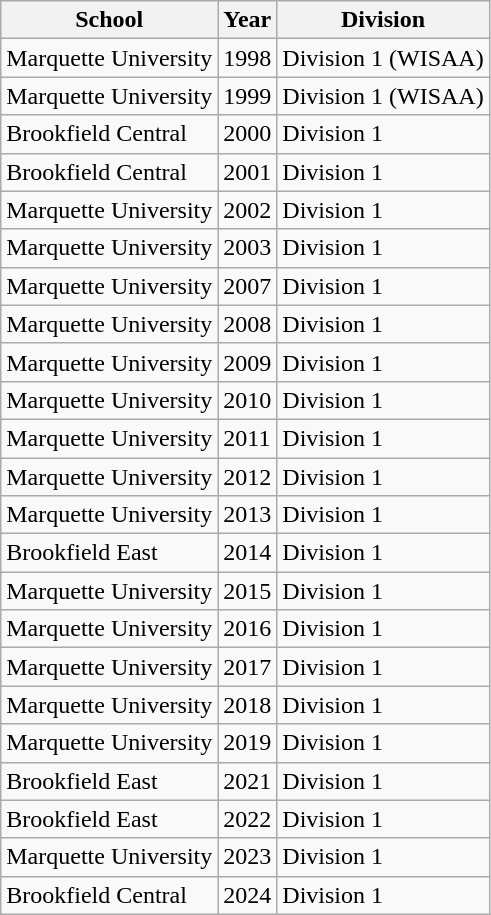<table class="wikitable">
<tr>
<th>School</th>
<th>Year</th>
<th>Division</th>
</tr>
<tr>
<td>Marquette University</td>
<td>1998</td>
<td>Division 1 (WISAA)</td>
</tr>
<tr>
<td>Marquette University</td>
<td>1999</td>
<td>Division 1 (WISAA)</td>
</tr>
<tr>
<td>Brookfield Central</td>
<td>2000</td>
<td>Division 1</td>
</tr>
<tr>
<td>Brookfield Central</td>
<td>2001</td>
<td>Division 1</td>
</tr>
<tr>
<td>Marquette University</td>
<td>2002</td>
<td>Division 1</td>
</tr>
<tr>
<td>Marquette University</td>
<td>2003</td>
<td>Division 1</td>
</tr>
<tr>
<td>Marquette University</td>
<td>2007</td>
<td>Division 1</td>
</tr>
<tr>
<td>Marquette University</td>
<td>2008</td>
<td>Division 1</td>
</tr>
<tr>
<td>Marquette University</td>
<td>2009</td>
<td>Division 1</td>
</tr>
<tr>
<td>Marquette University</td>
<td>2010</td>
<td>Division 1</td>
</tr>
<tr>
<td>Marquette University</td>
<td>2011</td>
<td>Division 1</td>
</tr>
<tr>
<td>Marquette University</td>
<td>2012</td>
<td>Division 1</td>
</tr>
<tr>
<td>Marquette University</td>
<td>2013</td>
<td>Division 1</td>
</tr>
<tr>
<td>Brookfield East</td>
<td>2014</td>
<td>Division 1</td>
</tr>
<tr>
<td>Marquette University</td>
<td>2015</td>
<td>Division 1</td>
</tr>
<tr>
<td>Marquette University</td>
<td>2016</td>
<td>Division 1</td>
</tr>
<tr>
<td>Marquette University</td>
<td>2017</td>
<td>Division 1</td>
</tr>
<tr>
<td>Marquette University</td>
<td>2018</td>
<td>Division 1</td>
</tr>
<tr>
<td>Marquette University</td>
<td>2019</td>
<td>Division 1</td>
</tr>
<tr>
<td>Brookfield East</td>
<td>2021</td>
<td>Division 1</td>
</tr>
<tr>
<td>Brookfield East</td>
<td>2022</td>
<td>Division 1</td>
</tr>
<tr>
<td>Marquette University</td>
<td>2023</td>
<td>Division 1</td>
</tr>
<tr>
<td>Brookfield Central</td>
<td>2024</td>
<td>Division 1</td>
</tr>
</table>
